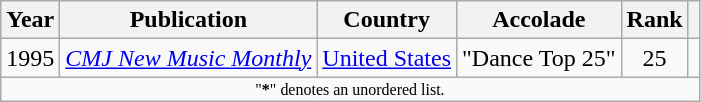<table class="wikitable sortable" style="margin:0em 1em 1em 0pt">
<tr>
<th>Year</th>
<th>Publication</th>
<th>Country</th>
<th>Accolade</th>
<th>Rank</th>
<th class=unsortable></th>
</tr>
<tr>
<td align=center>1995</td>
<td><em><a href='#'>CMJ New Music Monthly</a></em></td>
<td><a href='#'>United States</a></td>
<td>"Dance Top 25"</td>
<td align=center>25</td>
<td></td>
</tr>
<tr class="sortbottom">
<td colspan=6 style=font-size:8pt; align=center>"<strong>*</strong>" denotes an unordered list.</td>
</tr>
</table>
